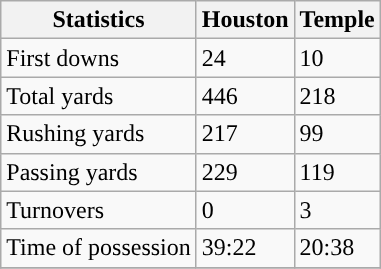<table class="wikitable">
<tr>
<th>Statistics</th>
<th>Houston</th>
<th>Temple</th>
</tr>
<tr>
<td>First downs</td>
<td>24</td>
<td>10</td>
</tr>
<tr>
<td>Total yards</td>
<td>446</td>
<td>218</td>
</tr>
<tr>
<td>Rushing yards</td>
<td>217</td>
<td>99</td>
</tr>
<tr>
<td>Passing yards</td>
<td>229</td>
<td>119</td>
</tr>
<tr>
<td>Turnovers</td>
<td>0</td>
<td>3</td>
</tr>
<tr>
<td>Time of possession</td>
<td>39:22</td>
<td>20:38</td>
</tr>
<tr>
</tr>
</table>
